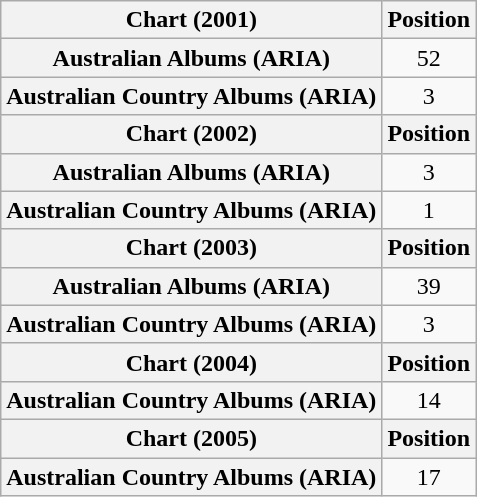<table class="wikitable sortable plainrowheaders" style="text-align:center">
<tr>
<th scope="col">Chart (2001)</th>
<th scope="col">Position</th>
</tr>
<tr>
<th scope="row">Australian Albums (ARIA)</th>
<td>52</td>
</tr>
<tr>
<th scope="row">Australian Country Albums (ARIA)</th>
<td>3</td>
</tr>
<tr>
<th scope="col">Chart (2002)</th>
<th scope="col">Position</th>
</tr>
<tr>
<th scope="row">Australian Albums (ARIA)</th>
<td>3</td>
</tr>
<tr>
<th scope="row">Australian Country Albums (ARIA)</th>
<td>1</td>
</tr>
<tr>
<th scope="col">Chart (2003)</th>
<th scope="col">Position</th>
</tr>
<tr>
<th scope="row">Australian Albums (ARIA)</th>
<td>39</td>
</tr>
<tr>
<th scope="row">Australian Country Albums (ARIA)</th>
<td>3</td>
</tr>
<tr>
<th scope="col">Chart (2004)</th>
<th scope="col">Position</th>
</tr>
<tr>
<th scope="row">Australian Country Albums (ARIA)</th>
<td>14</td>
</tr>
<tr>
<th scope="col">Chart (2005)</th>
<th scope="col">Position</th>
</tr>
<tr>
<th scope="row">Australian Country Albums (ARIA)</th>
<td>17</td>
</tr>
</table>
